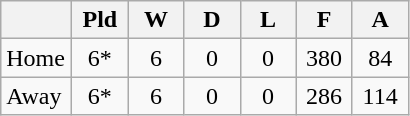<table class="wikitable" border="1">
<tr>
<th width=40></th>
<th width=30>Pld</th>
<th width=30>W</th>
<th width=30>D</th>
<th width=30>L</th>
<th width=30>F</th>
<th width=30>A</th>
</tr>
<tr>
<td>Home</td>
<td align=center>6*</td>
<td align=center>6</td>
<td align=center>0</td>
<td align=center>0</td>
<td align=center>380</td>
<td align=center>84</td>
</tr>
<tr>
<td>Away</td>
<td align=center>6*</td>
<td align=center>6</td>
<td align=center>0</td>
<td align=center>0</td>
<td align=center>286</td>
<td align=center>114</td>
</tr>
</table>
